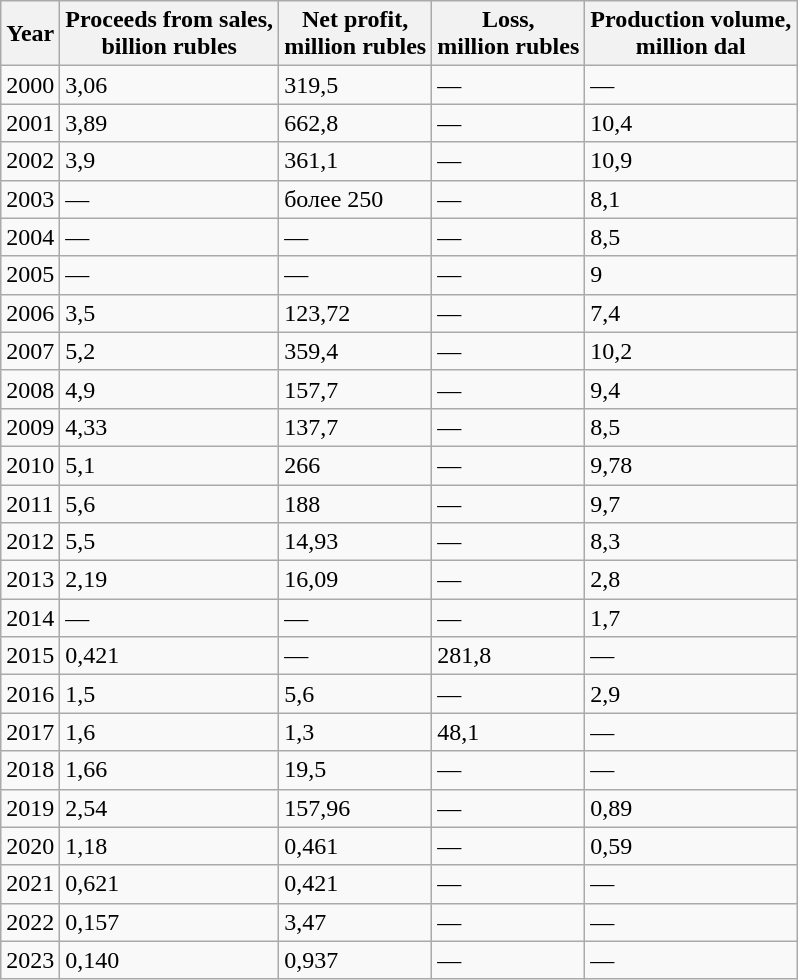<table class="wikitable">
<tr>
<th>Year</th>
<th>Proceeds from sales,<br>billion rubles</th>
<th>Net profit,<br>million rubles</th>
<th>Loss,<br>million rubles</th>
<th>Production volume,<br>million dal</th>
</tr>
<tr>
<td>2000</td>
<td>3,06</td>
<td>319,5</td>
<td>—</td>
<td>—</td>
</tr>
<tr>
<td>2001</td>
<td>3,89</td>
<td>662,8</td>
<td>—</td>
<td>10,4</td>
</tr>
<tr>
<td>2002</td>
<td>3,9</td>
<td>361,1</td>
<td>—</td>
<td>10,9</td>
</tr>
<tr>
<td>2003</td>
<td>—</td>
<td>более 250</td>
<td>—</td>
<td>8,1</td>
</tr>
<tr>
<td>2004</td>
<td>—</td>
<td>—</td>
<td>—</td>
<td>8,5</td>
</tr>
<tr>
<td>2005</td>
<td>—</td>
<td>—</td>
<td>—</td>
<td>9</td>
</tr>
<tr>
<td>2006</td>
<td>3,5</td>
<td>123,72</td>
<td>—</td>
<td>7,4</td>
</tr>
<tr>
<td>2007</td>
<td>5,2</td>
<td>359,4</td>
<td>—</td>
<td>10,2</td>
</tr>
<tr>
<td>2008</td>
<td>4,9</td>
<td>157,7</td>
<td>—</td>
<td>9,4</td>
</tr>
<tr>
<td>2009</td>
<td>4,33</td>
<td>137,7</td>
<td>—</td>
<td>8,5</td>
</tr>
<tr>
<td>2010</td>
<td>5,1</td>
<td>266</td>
<td>—</td>
<td>9,78</td>
</tr>
<tr>
<td>2011</td>
<td>5,6</td>
<td>188</td>
<td>—</td>
<td>9,7</td>
</tr>
<tr>
<td>2012</td>
<td>5,5</td>
<td>14,93</td>
<td>—</td>
<td>8,3</td>
</tr>
<tr>
<td>2013</td>
<td>2,19</td>
<td>16,09</td>
<td>—</td>
<td>2,8</td>
</tr>
<tr>
<td>2014</td>
<td>—</td>
<td>—</td>
<td>—</td>
<td>1,7</td>
</tr>
<tr>
<td>2015</td>
<td>0,421</td>
<td>—</td>
<td>281,8</td>
<td>—</td>
</tr>
<tr>
<td>2016</td>
<td>1,5</td>
<td>5,6</td>
<td>—</td>
<td>2,9</td>
</tr>
<tr>
<td>2017</td>
<td>1,6</td>
<td>1,3</td>
<td>48,1</td>
<td>—</td>
</tr>
<tr>
<td>2018</td>
<td>1,66</td>
<td>19,5</td>
<td>—</td>
<td>—</td>
</tr>
<tr>
<td>2019</td>
<td>2,54</td>
<td>157,96</td>
<td>—</td>
<td>0,89</td>
</tr>
<tr>
<td>2020</td>
<td>1,18</td>
<td>0,461</td>
<td>—</td>
<td>0,59</td>
</tr>
<tr>
<td>2021</td>
<td>0,621</td>
<td>0,421</td>
<td>—</td>
<td>—</td>
</tr>
<tr>
<td>2022</td>
<td>0,157</td>
<td>3,47</td>
<td>—</td>
<td>—</td>
</tr>
<tr>
<td>2023</td>
<td>0,140</td>
<td>0,937</td>
<td>—</td>
<td>—</td>
</tr>
</table>
